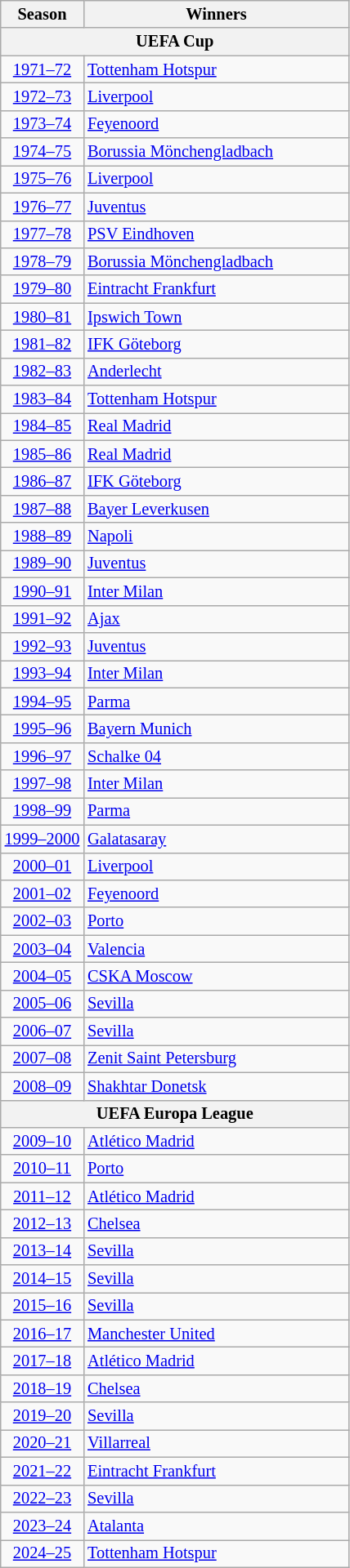<table class="wikitable floatright" style="text-align:left; margin-top:15px; font-size:85%">
<tr>
<th>Season</th>
<th style="width:210px">Winners</th>
</tr>
<tr>
<th colspan="2">UEFA Cup</th>
</tr>
<tr>
<td style="text-align:center"><a href='#'>1971–72</a></td>
<td> <a href='#'>Tottenham Hotspur</a></td>
</tr>
<tr>
<td style="text-align:center"><a href='#'>1972–73</a></td>
<td> <a href='#'>Liverpool</a></td>
</tr>
<tr>
<td style="text-align:center"><a href='#'>1973–74</a></td>
<td> <a href='#'>Feyenoord</a></td>
</tr>
<tr>
<td style="text-align:center"><a href='#'>1974–75</a></td>
<td> <a href='#'>Borussia Mönchengladbach</a></td>
</tr>
<tr>
<td style="text-align:center"><a href='#'>1975–76</a></td>
<td> <a href='#'>Liverpool</a> </td>
</tr>
<tr>
<td style="text-align:center"><a href='#'>1976–77</a></td>
<td> <a href='#'>Juventus</a></td>
</tr>
<tr>
<td style="text-align:center"><a href='#'>1977–78</a></td>
<td> <a href='#'>PSV Eindhoven</a></td>
</tr>
<tr>
<td style="text-align:center"><a href='#'>1978–79</a></td>
<td> <a href='#'>Borussia Mönchengladbach</a> </td>
</tr>
<tr>
<td style="text-align:center"><a href='#'>1979–80</a></td>
<td> <a href='#'>Eintracht Frankfurt</a></td>
</tr>
<tr>
<td style="text-align:center"><a href='#'>1980–81</a></td>
<td> <a href='#'>Ipswich Town</a></td>
</tr>
<tr>
<td style="text-align:center"><a href='#'>1981–82</a></td>
<td> <a href='#'>IFK Göteborg</a></td>
</tr>
<tr>
<td style="text-align:center"><a href='#'>1982–83</a></td>
<td> <a href='#'>Anderlecht</a></td>
</tr>
<tr>
<td style="text-align:center"><a href='#'>1983–84</a></td>
<td> <a href='#'>Tottenham Hotspur</a> </td>
</tr>
<tr>
<td style="text-align:center"><a href='#'>1984–85</a></td>
<td> <a href='#'>Real Madrid</a></td>
</tr>
<tr>
<td style="text-align:center"><a href='#'>1985–86</a></td>
<td> <a href='#'>Real Madrid</a> </td>
</tr>
<tr>
<td style="text-align:center"><a href='#'>1986–87</a></td>
<td> <a href='#'>IFK Göteborg</a> </td>
</tr>
<tr>
<td style="text-align:center"><a href='#'>1987–88</a></td>
<td> <a href='#'>Bayer Leverkusen</a></td>
</tr>
<tr>
<td style="text-align:center"><a href='#'>1988–89</a></td>
<td> <a href='#'>Napoli</a></td>
</tr>
<tr>
<td style="text-align:center"><a href='#'>1989–90</a></td>
<td> <a href='#'>Juventus</a> </td>
</tr>
<tr>
<td style="text-align:center"><a href='#'>1990–91</a></td>
<td> <a href='#'>Inter Milan</a></td>
</tr>
<tr>
<td style="text-align:center"><a href='#'>1991–92</a></td>
<td> <a href='#'>Ajax</a></td>
</tr>
<tr>
<td style="text-align:center"><a href='#'>1992–93</a></td>
<td> <a href='#'>Juventus</a> </td>
</tr>
<tr>
<td style="text-align:center"><a href='#'>1993–94</a></td>
<td> <a href='#'>Inter Milan</a> </td>
</tr>
<tr>
<td style="text-align:center"><a href='#'>1994–95</a></td>
<td> <a href='#'>Parma</a></td>
</tr>
<tr>
<td style="text-align:center"><a href='#'>1995–96</a></td>
<td> <a href='#'>Bayern Munich</a></td>
</tr>
<tr>
<td style="text-align:center"><a href='#'>1996–97</a></td>
<td> <a href='#'>Schalke 04</a></td>
</tr>
<tr>
<td style="text-align:center"><a href='#'>1997–98</a></td>
<td> <a href='#'>Inter Milan</a> </td>
</tr>
<tr>
<td style="text-align:center"><a href='#'>1998–99</a></td>
<td> <a href='#'>Parma</a> </td>
</tr>
<tr>
<td style="text-align:center"><a href='#'>1999–2000</a></td>
<td> <a href='#'>Galatasaray</a></td>
</tr>
<tr>
<td style="text-align:center"><a href='#'>2000–01</a></td>
<td> <a href='#'>Liverpool</a> </td>
</tr>
<tr>
<td style="text-align:center"><a href='#'>2001–02</a></td>
<td> <a href='#'>Feyenoord</a> </td>
</tr>
<tr>
<td style="text-align:center"><a href='#'>2002–03</a></td>
<td> <a href='#'>Porto</a></td>
</tr>
<tr>
<td style="text-align:center"><a href='#'>2003–04</a></td>
<td> <a href='#'>Valencia</a></td>
</tr>
<tr>
<td style="text-align:center"><a href='#'>2004–05</a></td>
<td> <a href='#'>CSKA Moscow</a></td>
</tr>
<tr>
<td style="text-align:center"><a href='#'>2005–06</a></td>
<td> <a href='#'>Sevilla</a></td>
</tr>
<tr>
<td style="text-align:center"><a href='#'>2006–07</a></td>
<td> <a href='#'>Sevilla</a> </td>
</tr>
<tr>
<td style="text-align:center"><a href='#'>2007–08</a></td>
<td> <a href='#'>Zenit Saint Petersburg</a></td>
</tr>
<tr>
<td style="text-align:center"><a href='#'>2008–09</a></td>
<td> <a href='#'>Shakhtar Donetsk</a></td>
</tr>
<tr>
<th colspan="2">UEFA Europa League</th>
</tr>
<tr>
<td style="text-align:center"><a href='#'>2009–10</a></td>
<td> <a href='#'>Atlético Madrid</a></td>
</tr>
<tr>
<td style="text-align:center"><a href='#'>2010–11</a></td>
<td> <a href='#'>Porto</a> </td>
</tr>
<tr>
<td style="text-align:center"><a href='#'>2011–12</a></td>
<td> <a href='#'>Atlético Madrid</a> </td>
</tr>
<tr>
<td style="text-align:center"><a href='#'>2012–13</a></td>
<td> <a href='#'>Chelsea</a></td>
</tr>
<tr>
<td style="text-align:center"><a href='#'>2013–14</a></td>
<td> <a href='#'>Sevilla</a> </td>
</tr>
<tr>
<td style="text-align:center"><a href='#'>2014–15</a></td>
<td> <a href='#'>Sevilla</a> </td>
</tr>
<tr>
<td style="text-align:center"><a href='#'>2015–16</a></td>
<td> <a href='#'>Sevilla</a> </td>
</tr>
<tr>
<td style="text-align:center"><a href='#'>2016–17</a></td>
<td> <a href='#'>Manchester United</a></td>
</tr>
<tr>
<td style="text-align:center"><a href='#'>2017–18</a></td>
<td> <a href='#'>Atlético Madrid</a> </td>
</tr>
<tr>
<td style="text-align:center"><a href='#'>2018–19</a></td>
<td> <a href='#'>Chelsea</a> </td>
</tr>
<tr>
<td style="text-align:center"><a href='#'>2019–20</a></td>
<td> <a href='#'>Sevilla</a> </td>
</tr>
<tr>
<td style="text-align:center"><a href='#'>2020–21</a></td>
<td> <a href='#'>Villarreal</a></td>
</tr>
<tr>
<td style="text-align:center"><a href='#'>2021–22</a></td>
<td> <a href='#'>Eintracht Frankfurt</a> </td>
</tr>
<tr>
<td style="text-align:center"><a href='#'>2022–23</a></td>
<td> <a href='#'>Sevilla</a> </td>
</tr>
<tr>
<td style="text-align:center"><a href='#'>2023–24</a></td>
<td> <a href='#'>Atalanta</a></td>
</tr>
<tr>
<td style="text-align:center"><a href='#'>2024–25</a></td>
<td> <a href='#'>Tottenham Hotspur</a> </td>
</tr>
</table>
